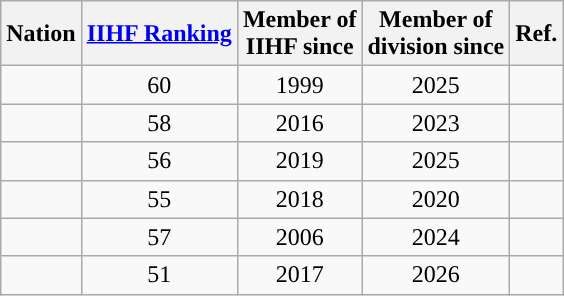<table class="wikitable sortable" style="text-align:center">
<tr>
<th>Nation</th>
<th><a href='#'>IIHF Ranking</a><br></th>
<th>Member of<br>IIHF since</th>
<th>Member of<br>division since</th>
<th class="unsortable">Ref.</th>
</tr>
<tr>
<td align="left"></td>
<td>60</td>
<td>1999</td>
<td> 2025</td>
<td></td>
</tr>
<tr>
<td align="left"></td>
<td>58</td>
<td>2016</td>
<td> 2023</td>
<td></td>
</tr>
<tr>
<td align="left"></td>
<td>56</td>
<td>2019</td>
<td> 2025</td>
<td></td>
</tr>
<tr>
<td align="left"></td>
<td>55</td>
<td>2018</td>
<td> 2020</td>
<td></td>
</tr>
<tr>
<td align="left"></td>
<td>57</td>
<td>2006</td>
<td> 2024</td>
<td></td>
</tr>
<tr>
<td align="left"></td>
<td>51</td>
<td>2017</td>
<td> 2026</td>
<td></td>
</tr>
</table>
